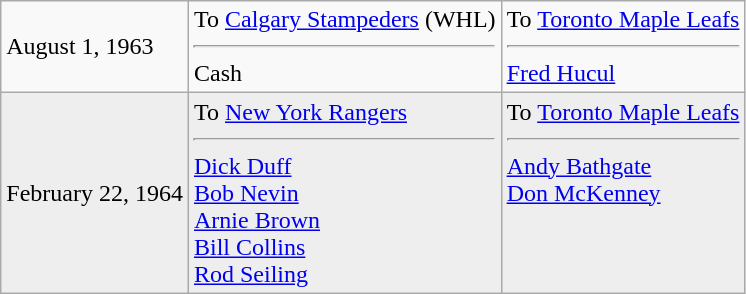<table class="wikitable">
<tr>
<td>August 1, 1963</td>
<td valign="top">To <a href='#'>Calgary Stampeders</a>  (WHL)<hr> Cash</td>
<td valign="top">To <a href='#'>Toronto Maple Leafs</a><hr><a href='#'>Fred Hucul</a></td>
</tr>
<tr bgcolor="#eeeeee">
<td>February 22, 1964</td>
<td valign="top">To <a href='#'>New York Rangers</a><hr><a href='#'>Dick Duff</a> <br> <a href='#'>Bob Nevin</a> <br> <a href='#'>Arnie Brown</a> <br> <a href='#'>Bill Collins</a> <br> <a href='#'>Rod Seiling</a></td>
<td valign="top">To <a href='#'>Toronto Maple Leafs</a><hr><a href='#'>Andy Bathgate</a> <br> <a href='#'>Don McKenney</a></td>
</tr>
</table>
